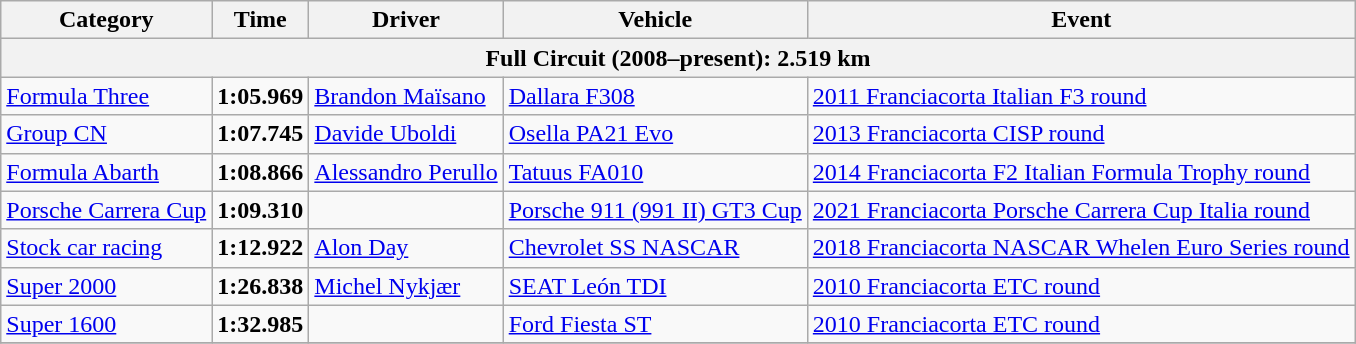<table class="wikitable">
<tr>
<th>Category</th>
<th>Time</th>
<th>Driver</th>
<th>Vehicle</th>
<th>Event</th>
</tr>
<tr>
<th colspan=5>Full Circuit (2008–present): 2.519 km</th>
</tr>
<tr>
<td><a href='#'>Formula Three</a></td>
<td><strong>1:05.969</strong></td>
<td><a href='#'>Brandon Maïsano</a></td>
<td><a href='#'>Dallara F308</a></td>
<td><a href='#'>2011 Franciacorta Italian F3 round</a></td>
</tr>
<tr>
<td><a href='#'>Group CN</a></td>
<td><strong>1:07.745</strong></td>
<td><a href='#'>Davide Uboldi</a></td>
<td><a href='#'>Osella PA21 Evo</a></td>
<td><a href='#'>2013 Franciacorta CISP round</a></td>
</tr>
<tr>
<td><a href='#'>Formula Abarth</a></td>
<td><strong>1:08.866</strong></td>
<td><a href='#'>Alessandro Perullo</a></td>
<td><a href='#'>Tatuus FA010</a></td>
<td><a href='#'>2014 Franciacorta F2 Italian Formula Trophy round</a></td>
</tr>
<tr>
<td><a href='#'>Porsche Carrera Cup</a></td>
<td><strong>1:09.310</strong></td>
<td></td>
<td><a href='#'>Porsche 911 (991 II) GT3 Cup</a></td>
<td><a href='#'>2021 Franciacorta Porsche Carrera Cup Italia round</a></td>
</tr>
<tr>
<td><a href='#'>Stock car racing</a></td>
<td><strong>1:12.922</strong></td>
<td><a href='#'>Alon Day</a></td>
<td><a href='#'>Chevrolet SS NASCAR</a></td>
<td><a href='#'>2018 Franciacorta NASCAR Whelen Euro Series round</a></td>
</tr>
<tr>
<td><a href='#'>Super 2000</a></td>
<td><strong>1:26.838</strong></td>
<td><a href='#'>Michel Nykjær</a></td>
<td><a href='#'>SEAT León TDI</a></td>
<td><a href='#'>2010 Franciacorta ETC round</a></td>
</tr>
<tr>
<td><a href='#'>Super 1600</a></td>
<td><strong>1:32.985</strong></td>
<td></td>
<td><a href='#'>Ford Fiesta ST</a></td>
<td><a href='#'>2010 Franciacorta ETC round</a></td>
</tr>
<tr>
</tr>
</table>
